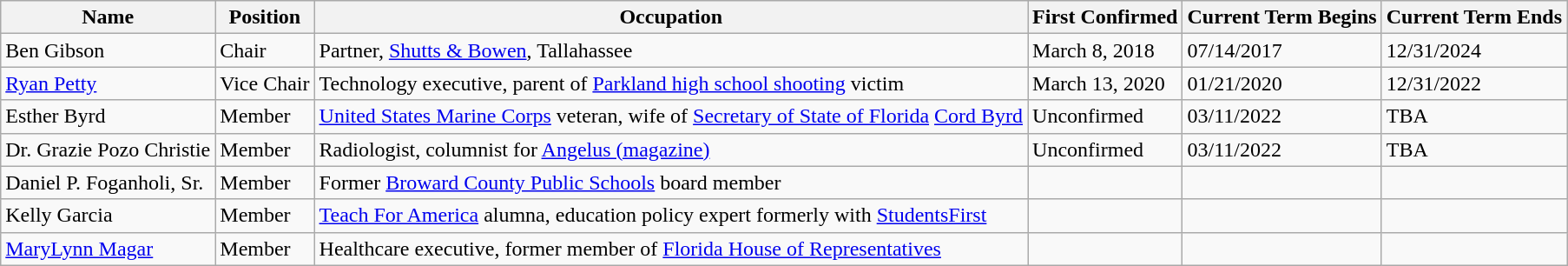<table class="wikitable sortable">
<tr>
<th>Name</th>
<th>Position</th>
<th>Occupation</th>
<th>First Confirmed</th>
<th>Current Term Begins</th>
<th>Current Term Ends</th>
</tr>
<tr>
<td>Ben Gibson</td>
<td>Chair</td>
<td>Partner, <a href='#'>Shutts & Bowen</a>, Tallahassee</td>
<td>March 8, 2018</td>
<td>07/14/2017</td>
<td>12/31/2024</td>
</tr>
<tr>
<td><a href='#'>Ryan Petty</a></td>
<td>Vice Chair</td>
<td>Technology executive, parent of <a href='#'>Parkland high school shooting</a> victim</td>
<td>March 13, 2020</td>
<td>01/21/2020</td>
<td>12/31/2022</td>
</tr>
<tr>
<td>Esther Byrd</td>
<td>Member</td>
<td><a href='#'>United States Marine Corps</a> veteran, wife of <a href='#'>Secretary of State of Florida</a> <a href='#'>Cord Byrd</a></td>
<td>Unconfirmed</td>
<td>03/11/2022</td>
<td>TBA</td>
</tr>
<tr>
<td>Dr. Grazie Pozo Christie</td>
<td>Member</td>
<td>Radiologist, columnist for <a href='#'>Angelus (magazine)</a></td>
<td>Unconfirmed</td>
<td>03/11/2022</td>
<td>TBA</td>
</tr>
<tr>
<td>Daniel P. Foganholi, Sr.</td>
<td>Member</td>
<td>Former <a href='#'>Broward County Public Schools</a> board member</td>
<td></td>
<td></td>
<td></td>
</tr>
<tr>
<td>Kelly Garcia</td>
<td>Member</td>
<td><a href='#'>Teach For America</a> alumna, education policy expert formerly with <a href='#'>StudentsFirst</a></td>
<td></td>
<td></td>
<td></td>
</tr>
<tr>
<td><a href='#'>MaryLynn Magar</a></td>
<td>Member</td>
<td>Healthcare executive, former member of <a href='#'>Florida House of Representatives</a></td>
<td></td>
<td></td>
</tr>
</table>
